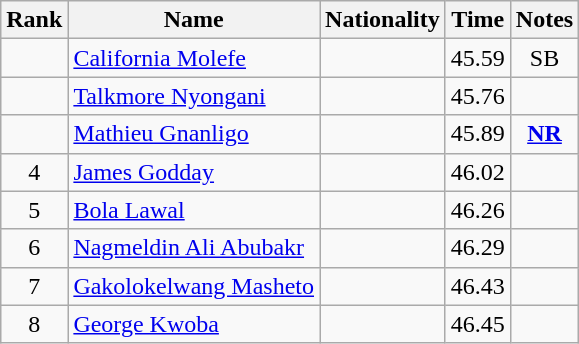<table class="wikitable sortable" style="text-align:center">
<tr>
<th>Rank</th>
<th>Name</th>
<th>Nationality</th>
<th>Time</th>
<th>Notes</th>
</tr>
<tr>
<td></td>
<td align=left><a href='#'>California Molefe</a></td>
<td align=left></td>
<td>45.59</td>
<td>SB</td>
</tr>
<tr>
<td></td>
<td align=left><a href='#'>Talkmore Nyongani</a></td>
<td align=left></td>
<td>45.76</td>
<td></td>
</tr>
<tr>
<td></td>
<td align=left><a href='#'>Mathieu Gnanligo</a></td>
<td align=left></td>
<td>45.89</td>
<td><strong><a href='#'>NR</a></strong></td>
</tr>
<tr>
<td>4</td>
<td align=left><a href='#'>James Godday</a></td>
<td align=left></td>
<td>46.02</td>
<td></td>
</tr>
<tr>
<td>5</td>
<td align=left><a href='#'>Bola Lawal</a></td>
<td align=left></td>
<td>46.26</td>
<td></td>
</tr>
<tr>
<td>6</td>
<td align=left><a href='#'>Nagmeldin Ali Abubakr</a></td>
<td align=left></td>
<td>46.29</td>
<td></td>
</tr>
<tr>
<td>7</td>
<td align=left><a href='#'>Gakolokelwang Masheto</a></td>
<td align=left></td>
<td>46.43</td>
<td></td>
</tr>
<tr>
<td>8</td>
<td align=left><a href='#'>George Kwoba</a></td>
<td align=left></td>
<td>46.45</td>
<td></td>
</tr>
</table>
